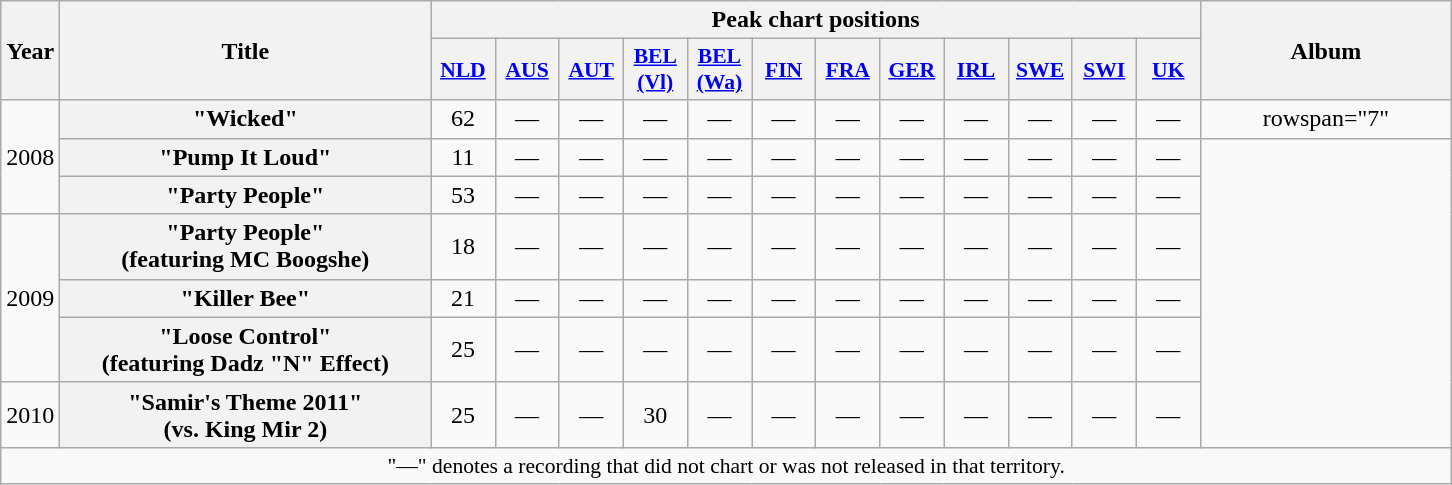<table class="wikitable plainrowheaders" style="text-align:center;">
<tr>
<th scope="col" rowspan="2" style="width:1em;">Year</th>
<th scope="col" rowspan="2" style="width:15em;">Title</th>
<th scope="col" colspan="12">Peak chart positions</th>
<th scope="col" rowspan="2" style="width:10em;">Album</th>
</tr>
<tr>
<th scope="col" style="width:2.5em;font-size:90%;"><a href='#'>NLD</a><br></th>
<th scope="col" style="width:2.5em;font-size:90%;"><a href='#'>AUS</a><br></th>
<th scope="col" style="width:2.5em;font-size:90%;"><a href='#'>AUT</a><br></th>
<th scope="col" style="width:2.5em;font-size:90%;"><a href='#'>BEL (Vl)</a><br></th>
<th scope="col" style="width:2.5em;font-size:90%;"><a href='#'>BEL (Wa)</a><br></th>
<th scope="col" style="width:2.5em;font-size:90%;"><a href='#'>FIN</a><br></th>
<th scope="col" style="width:2.5em;font-size:90%;"><a href='#'>FRA</a><br></th>
<th scope="col" style="width:2.5em;font-size:90%;"><a href='#'>GER</a><br></th>
<th scope="col" style="width:2.5em;font-size:90%;"><a href='#'>IRL</a><br></th>
<th scope="col" style="width:2.5em;font-size:90%;"><a href='#'>SWE</a><br></th>
<th scope="col" style="width:2.5em;font-size:90%;"><a href='#'>SWI</a><br></th>
<th scope="col" style="width:2.5em;font-size:90%;"><a href='#'>UK</a><br></th>
</tr>
<tr>
<td rowspan="3">2008</td>
<th scope="row">"Wicked"</th>
<td>62</td>
<td>—</td>
<td>—</td>
<td>—</td>
<td>—</td>
<td>—</td>
<td>—</td>
<td>—</td>
<td>—</td>
<td>—</td>
<td>—</td>
<td>—</td>
<td>rowspan="7" </td>
</tr>
<tr>
<th scope="row">"Pump It Loud"</th>
<td>11</td>
<td>—</td>
<td>—</td>
<td>—</td>
<td>—</td>
<td>—</td>
<td>—</td>
<td>—</td>
<td>—</td>
<td>—</td>
<td>—</td>
<td>—</td>
</tr>
<tr>
<th scope="row">"Party People"</th>
<td>53</td>
<td>—</td>
<td>—</td>
<td>—</td>
<td>—</td>
<td>—</td>
<td>—</td>
<td>—</td>
<td>—</td>
<td>—</td>
<td>—</td>
<td>—</td>
</tr>
<tr>
<td rowspan="3">2009</td>
<th scope="row">"Party People" <br><span>(featuring MC Boogshe)</span></th>
<td>18</td>
<td>—</td>
<td>—</td>
<td>—</td>
<td>—</td>
<td>—</td>
<td>—</td>
<td>—</td>
<td>—</td>
<td>—</td>
<td>—</td>
<td>—</td>
</tr>
<tr>
<th scope="row">"Killer Bee"</th>
<td>21</td>
<td>—</td>
<td>—</td>
<td>—</td>
<td>—</td>
<td>—</td>
<td>—</td>
<td>—</td>
<td>—</td>
<td>—</td>
<td>—</td>
<td>—</td>
</tr>
<tr>
<th scope="row">"Loose Control" <br><span>(featuring Dadz "N" Effect)</span></th>
<td>25</td>
<td>—</td>
<td>—</td>
<td>—</td>
<td>—</td>
<td>—</td>
<td>—</td>
<td>—</td>
<td>—</td>
<td>—</td>
<td>—</td>
<td>—</td>
</tr>
<tr>
<td rowspan="1">2010</td>
<th scope="row">"Samir's Theme 2011" <br><span>(vs. King Mir 2)</span></th>
<td>25</td>
<td>—</td>
<td>—</td>
<td>30</td>
<td>—</td>
<td>—</td>
<td>—</td>
<td>—</td>
<td>—</td>
<td>—</td>
<td>—</td>
<td>—</td>
</tr>
<tr>
<td colspan="16" style="font-size:90%">"—" denotes a recording that did not chart or was not released in that territory.</td>
</tr>
</table>
